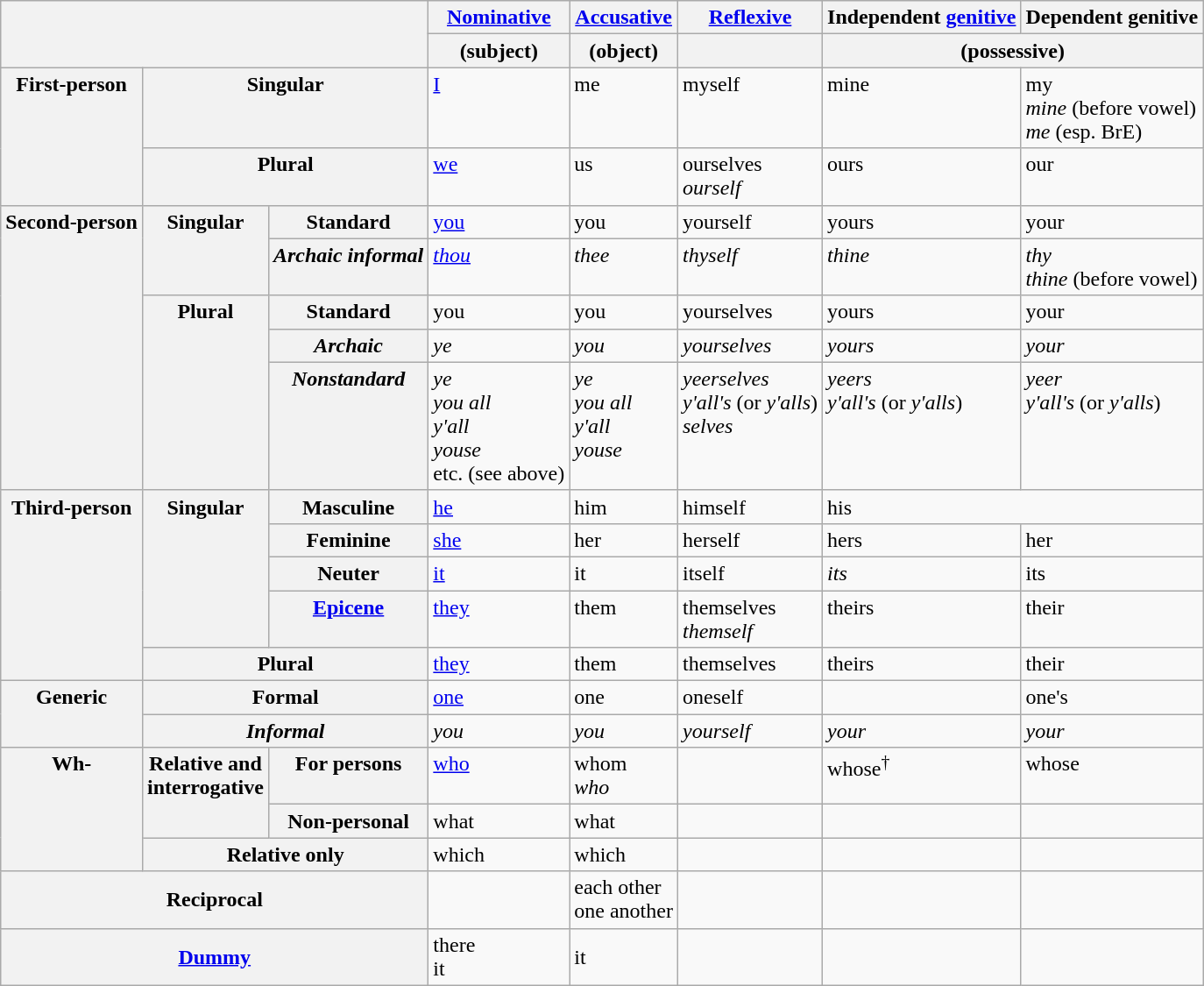<table class="wikitable">
<tr>
<th colspan="3" rowspan="2"></th>
<th><a href='#'>Nominative</a></th>
<th><a href='#'>Accusative</a></th>
<th><a href='#'>Reflexive</a></th>
<th>Independent <a href='#'>genitive</a></th>
<th>Dependent genitive</th>
</tr>
<tr>
<th>(subject)</th>
<th>(object)</th>
<th></th>
<th colspan="2">(possessive)</th>
</tr>
<tr valign="top">
<th rowspan="2">First-person</th>
<th colspan="2">Singular</th>
<td><a href='#'>I</a></td>
<td>me</td>
<td>myself</td>
<td>mine</td>
<td>my<br><em>mine</em> (before vowel)<br><em>me</em> (esp. BrE)</td>
</tr>
<tr valign="top">
<th colspan="2">Plural</th>
<td><a href='#'>we</a></td>
<td>us</td>
<td>ourselves<br><em>ourself</em></td>
<td>ours</td>
<td>our</td>
</tr>
<tr valign="top">
<th rowspan="5">Second-person</th>
<th rowspan="2">Singular</th>
<th>Standard</th>
<td><a href='#'>you</a></td>
<td>you</td>
<td>yourself</td>
<td>yours</td>
<td>your</td>
</tr>
<tr valign="top">
<th><em>Archaic informal</em></th>
<td><em><a href='#'>thou</a></em></td>
<td><em>thee</em></td>
<td><em>thyself</em></td>
<td><em>thine</em></td>
<td><em>thy<br>thine</em> (before vowel)</td>
</tr>
<tr valign="top">
<th rowspan="3">Plural</th>
<th>Standard</th>
<td>you</td>
<td>you</td>
<td>yourselves</td>
<td>yours</td>
<td>your</td>
</tr>
<tr valign="top">
<th><em>Archaic</em></th>
<td><em>ye</em></td>
<td><em>you</em></td>
<td><em>yourselves</em></td>
<td><em>yours</em></td>
<td><em>your</em></td>
</tr>
<tr valign="top">
<th><em>Nonstandard</em></th>
<td><em>ye<br>you all<br>y'all<br>youse</em><br>etc. (see above)</td>
<td><em>ye<br>you all<br>y'all<br>youse</em></td>
<td><em>yeerselves<br>y'all's</em> (or <em>y'alls</em>)<br><em>selves</em></td>
<td><em>yeers<br>y'all's</em> (or <em>y'alls</em>)</td>
<td><em>yeer<br>y'all's</em> (or <em>y'alls</em>)</td>
</tr>
<tr valign="top">
<th rowspan="5">Third-person</th>
<th rowspan="4">Singular</th>
<th>Masculine</th>
<td><a href='#'>he</a></td>
<td>him</td>
<td>himself</td>
<td colspan="2">his</td>
</tr>
<tr valign="top">
<th>Feminine</th>
<td><a href='#'>she</a></td>
<td>her</td>
<td>herself</td>
<td>hers</td>
<td>her</td>
</tr>
<tr valign="top">
<th>Neuter</th>
<td><a href='#'>it</a></td>
<td>it</td>
<td>itself</td>
<td><em>its</em></td>
<td>its</td>
</tr>
<tr valign="top">
<th><a href='#'>Epicene</a></th>
<td><a href='#'>they</a></td>
<td>them</td>
<td>themselves<br><em>themself</em></td>
<td>theirs</td>
<td>their</td>
</tr>
<tr valign="top">
<th colspan="2">Plural</th>
<td><a href='#'>they</a></td>
<td>them</td>
<td>themselves</td>
<td>theirs</td>
<td>their</td>
</tr>
<tr valign="top">
<th rowspan="2">Generic</th>
<th colspan="2">Formal</th>
<td><a href='#'>one</a></td>
<td>one</td>
<td>oneself</td>
<td></td>
<td>one's</td>
</tr>
<tr valign="top">
<th colspan="2"><em>Informal</em></th>
<td><em>you</em></td>
<td><em>you</em></td>
<td><em>yourself</em></td>
<td><em>your</em></td>
<td><em>your</em></td>
</tr>
<tr valign="top">
<th rowspan="3">Wh-</th>
<th rowspan="2">Relative and<br>interrogative</th>
<th>For persons</th>
<td><a href='#'>who</a></td>
<td>whom<br><em>who</em></td>
<td></td>
<td>whose<sup>†</sup></td>
<td>whose</td>
</tr>
<tr>
<th>Non-personal</th>
<td>what</td>
<td>what</td>
<td></td>
<td></td>
<td></td>
</tr>
<tr>
<th colspan="2">Relative only</th>
<td>which</td>
<td>which</td>
<td></td>
<td></td>
<td></td>
</tr>
<tr>
<th colspan="3">Reciprocal</th>
<td></td>
<td>each other<br>one another</td>
<td></td>
<td></td>
<td></td>
</tr>
<tr>
<th colspan="3"><a href='#'>Dummy</a></th>
<td>there<br>it</td>
<td>it</td>
<td></td>
<td></td>
<td></td>
</tr>
</table>
